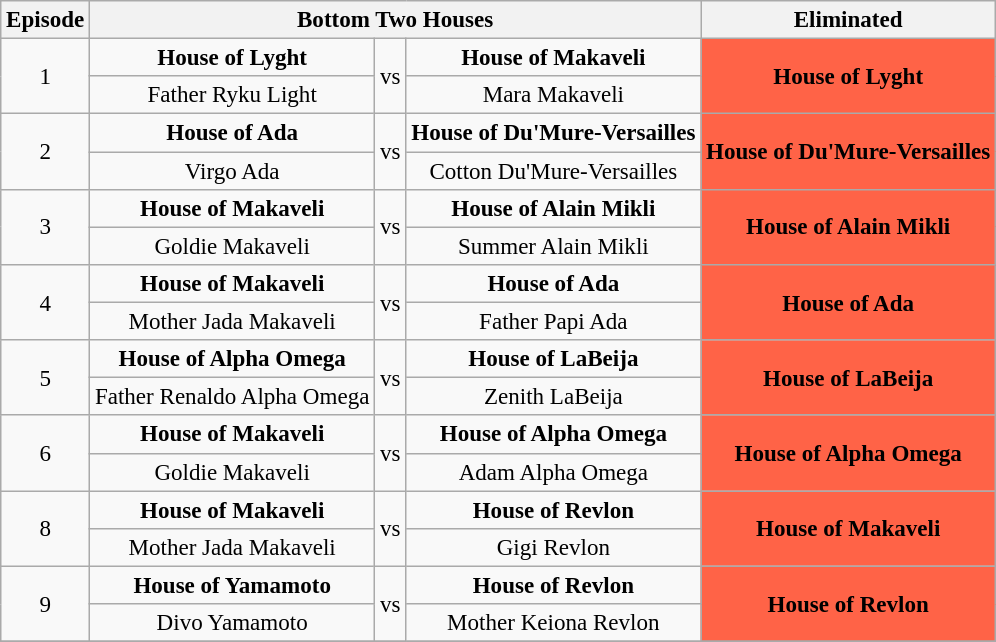<table class="wikitable" border="2" style="text-align: center; font-size: 96%;">
<tr>
<th>Episode</th>
<th colspan="3">Bottom Two Houses</th>
<th>Eliminated</th>
</tr>
<tr>
<td rowspan="2">1</td>
<td><strong>House of Lyght</strong></td>
<td rowspan="2">vs</td>
<td><strong>House of Makaveli</strong></td>
<td rowspan="2" bgcolor="tomato"><strong>House of Lyght</strong></td>
</tr>
<tr>
<td>Father Ryku Light</td>
<td>Mara Makaveli</td>
</tr>
<tr>
<td rowspan="2">2</td>
<td><strong>House of Ada</strong></td>
<td rowspan="2">vs</td>
<td><strong>House of Du'Mure-Versailles</strong></td>
<td rowspan="2" bgcolor="tomato"><strong>House of Du'Mure-Versailles</strong></td>
</tr>
<tr>
<td>Virgo Ada</td>
<td>Cotton Du'Mure-Versailles</td>
</tr>
<tr>
<td rowspan="2">3</td>
<td><strong>House of Makaveli</strong></td>
<td rowspan="2">vs</td>
<td><strong>House of Alain Mikli</strong></td>
<td rowspan="2" bgcolor="tomato"><strong>House of Alain Mikli</strong></td>
</tr>
<tr>
<td>Goldie Makaveli</td>
<td>Summer Alain Mikli</td>
</tr>
<tr>
<td rowspan="2">4</td>
<td><strong>House of Makaveli</strong></td>
<td rowspan="2">vs</td>
<td><strong>House of Ada</strong></td>
<td rowspan="2" bgcolor="tomato"><strong>House of Ada</strong></td>
</tr>
<tr>
<td>Mother Jada Makaveli</td>
<td>Father Papi Ada</td>
</tr>
<tr>
<td rowspan="2">5</td>
<td><strong>House of Alpha Omega</strong></td>
<td rowspan="2">vs</td>
<td><strong>House of LaBeija</strong></td>
<td rowspan="2" bgcolor="tomato"><strong>House of LaBeija</strong></td>
</tr>
<tr>
<td>Father Renaldo Alpha Omega</td>
<td>Zenith LaBeija</td>
</tr>
<tr>
<td rowspan="2">6</td>
<td><strong>House of Makaveli</strong></td>
<td rowspan="2">vs</td>
<td><strong>House of Alpha Omega</strong></td>
<td rowspan="2" bgcolor="tomato"><strong>House of Alpha Omega</strong></td>
</tr>
<tr>
<td>Goldie Makaveli</td>
<td>Adam Alpha Omega</td>
</tr>
<tr>
<td rowspan="2">8</td>
<td><strong>House of Makaveli</strong></td>
<td rowspan="2">vs</td>
<td><strong>House of Revlon</strong></td>
<td rowspan="2" bgcolor="tomato"><strong>House of Makaveli</strong></td>
</tr>
<tr>
<td>Mother Jada Makaveli</td>
<td>Gigi Revlon</td>
</tr>
<tr>
<td rowspan="2">9</td>
<td><strong>House of Yamamoto</strong></td>
<td rowspan="2">vs</td>
<td><strong>House of Revlon</strong></td>
<td rowspan="2" bgcolor="tomato"><strong>House of Revlon</strong></td>
</tr>
<tr>
<td>Divo Yamamoto</td>
<td>Mother Keiona Revlon</td>
</tr>
<tr>
</tr>
</table>
